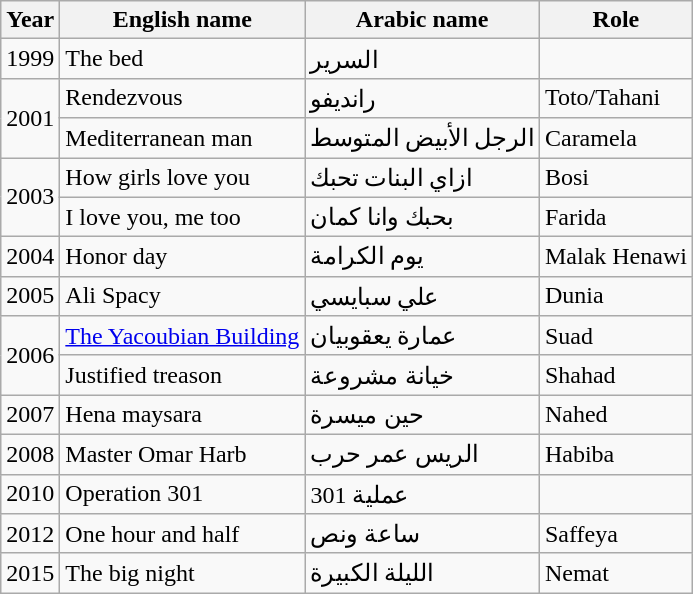<table class="wikitable">
<tr>
<th>Year</th>
<th>English name</th>
<th>Arabic name</th>
<th>Role</th>
</tr>
<tr>
<td>1999</td>
<td>The bed</td>
<td>السرير</td>
<td></td>
</tr>
<tr>
<td rowspan="2">2001</td>
<td>Rendezvous</td>
<td>رانديفو</td>
<td>Toto/Tahani</td>
</tr>
<tr>
<td>Mediterranean man</td>
<td>الرجل الأبيض المتوسط</td>
<td>Caramela</td>
</tr>
<tr>
<td rowspan="2">2003</td>
<td>How girls love you</td>
<td>ازاي البنات تحبك</td>
<td>Bosi</td>
</tr>
<tr>
<td>I love you, me too</td>
<td>بحبك وانا كمان</td>
<td>Farida</td>
</tr>
<tr>
<td>2004</td>
<td>Honor day</td>
<td>يوم الكرامة</td>
<td>Malak Henawi</td>
</tr>
<tr>
<td>2005</td>
<td>Ali Spacy</td>
<td>علي سبايسي</td>
<td>Dunia</td>
</tr>
<tr>
<td rowspan="2">2006</td>
<td><a href='#'>The Yacoubian Building</a></td>
<td>عمارة يعقوبيان</td>
<td>Suad</td>
</tr>
<tr>
<td>Justified treason</td>
<td>خيانة مشروعة</td>
<td>Shahad</td>
</tr>
<tr>
<td>2007</td>
<td>Hena maysara</td>
<td>حين ميسرة</td>
<td>Nahed</td>
</tr>
<tr>
<td>2008</td>
<td>Master Omar Harb</td>
<td>الريس عمر حرب</td>
<td>Habiba</td>
</tr>
<tr>
<td>2010</td>
<td>Operation 301</td>
<td>عملية 301</td>
<td></td>
</tr>
<tr>
<td>2012</td>
<td>One hour and half</td>
<td>ساعة ونص</td>
<td>Saffeya</td>
</tr>
<tr>
<td>2015</td>
<td>The big night</td>
<td>الليلة الكبيرة</td>
<td>Nemat</td>
</tr>
</table>
